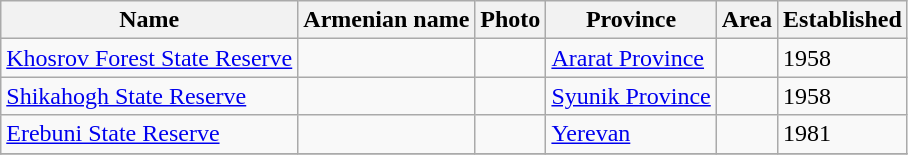<table class="wikitable sortable">
<tr>
<th>Name</th>
<th>Armenian name</th>
<th class="unsortable">Photo</th>
<th>Province</th>
<th>Area</th>
<th>Established</th>
</tr>
<tr>
<td><a href='#'>Khosrov Forest State Reserve</a></td>
<td></td>
<td></td>
<td><a href='#'>Ararat Province</a></td>
<td></td>
<td>1958</td>
</tr>
<tr>
<td><a href='#'>Shikahogh State Reserve</a></td>
<td></td>
<td></td>
<td><a href='#'>Syunik Province</a></td>
<td></td>
<td>1958</td>
</tr>
<tr>
<td><a href='#'>Erebuni State Reserve</a></td>
<td></td>
<td></td>
<td><a href='#'>Yerevan</a></td>
<td></td>
<td>1981</td>
</tr>
<tr>
</tr>
</table>
